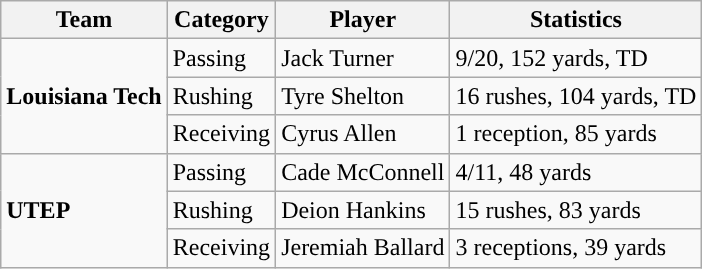<table class="wikitable" style="float: left;">
<tr>
<th>Team</th>
<th>Category</th>
<th>Player</th>
<th>Statistics</th>
</tr>
<tr>
<td rowspan=3><strong>Louisiana Tech</strong></td>
<td>Passing</td>
<td>Jack Turner</td>
<td>9/20, 152 yards, TD</td>
</tr>
<tr>
<td>Rushing</td>
<td>Tyre Shelton</td>
<td>16 rushes, 104 yards, TD</td>
</tr>
<tr>
<td>Receiving</td>
<td>Cyrus Allen</td>
<td>1 reception, 85 yards</td>
</tr>
<tr>
<td rowspan=3><strong>UTEP</strong></td>
<td>Passing</td>
<td>Cade McConnell</td>
<td>4/11, 48 yards</td>
</tr>
<tr>
<td>Rushing</td>
<td>Deion Hankins</td>
<td>15 rushes, 83 yards</td>
</tr>
<tr>
<td>Receiving</td>
<td>Jeremiah Ballard</td>
<td>3 receptions, 39 yards</td>
</tr>
</table>
